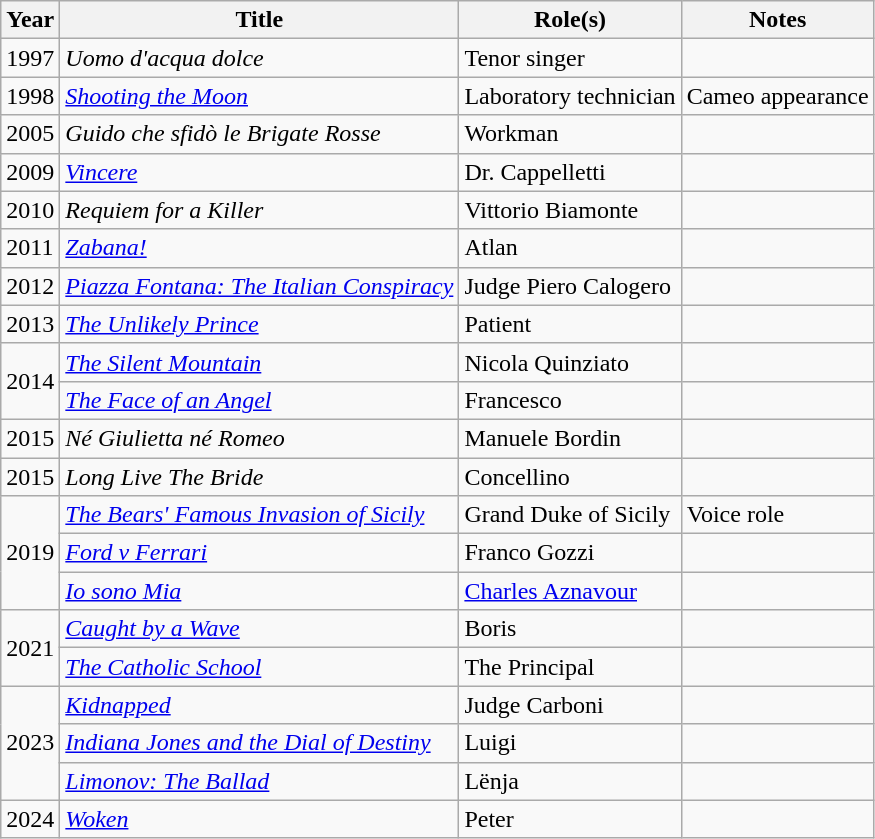<table class="wikitable plainrowheaders sortable">
<tr>
<th scope="col">Year</th>
<th scope="col">Title</th>
<th scope="col">Role(s)</th>
<th scope="col" class="unsortable">Notes</th>
</tr>
<tr>
<td>1997</td>
<td><em>Uomo d'acqua dolce</em></td>
<td>Tenor singer</td>
<td></td>
</tr>
<tr>
<td>1998</td>
<td><em><a href='#'>Shooting the Moon</a></em></td>
<td>Laboratory technician</td>
<td>Cameo appearance</td>
</tr>
<tr>
<td>2005</td>
<td><em>Guido che sfidò le Brigate Rosse</em></td>
<td>Workman</td>
<td></td>
</tr>
<tr>
<td>2009</td>
<td><em><a href='#'>Vincere</a></em></td>
<td>Dr. Cappelletti</td>
<td></td>
</tr>
<tr>
<td>2010</td>
<td><em>Requiem for a Killer</em></td>
<td>Vittorio Biamonte</td>
<td></td>
</tr>
<tr>
<td>2011</td>
<td><em><a href='#'>Zabana!</a></em></td>
<td>Atlan</td>
<td></td>
</tr>
<tr>
<td>2012</td>
<td><em><a href='#'>Piazza Fontana: The Italian Conspiracy</a></em></td>
<td>Judge Piero Calogero</td>
<td></td>
</tr>
<tr>
<td>2013</td>
<td><em><a href='#'>The Unlikely Prince</a></em></td>
<td>Patient</td>
<td></td>
</tr>
<tr>
<td rowspan=2>2014</td>
<td><em><a href='#'>The Silent Mountain</a></em></td>
<td>Nicola Quinziato</td>
<td></td>
</tr>
<tr>
<td><em><a href='#'>The Face of an Angel</a></em></td>
<td>Francesco</td>
<td></td>
</tr>
<tr>
<td>2015</td>
<td><em>Né Giulietta né Romeo</em></td>
<td>Manuele Bordin</td>
<td></td>
</tr>
<tr>
<td>2015</td>
<td><em>Long Live The Bride</em></td>
<td>Concellino</td>
<td></td>
</tr>
<tr>
<td rowspan=3>2019</td>
<td><em><a href='#'>The Bears' Famous Invasion of Sicily</a></em></td>
<td>Grand Duke of Sicily</td>
<td>Voice role</td>
</tr>
<tr>
<td><em><a href='#'>Ford v Ferrari</a></em></td>
<td>Franco Gozzi</td>
<td></td>
</tr>
<tr>
<td><em><a href='#'>Io sono Mia</a></em></td>
<td><a href='#'>Charles Aznavour</a></td>
<td></td>
</tr>
<tr>
<td rowspan=2>2021</td>
<td><em><a href='#'>Caught by a Wave</a></em></td>
<td>Boris</td>
<td></td>
</tr>
<tr>
<td><em><a href='#'>The Catholic School</a></em></td>
<td>The Principal</td>
<td></td>
</tr>
<tr>
<td rowspan=3>2023</td>
<td><em><a href='#'>Kidnapped</a></em></td>
<td>Judge Carboni</td>
<td></td>
</tr>
<tr>
<td><em><a href='#'>Indiana Jones and the Dial of Destiny</a></em></td>
<td>Luigi</td>
<td></td>
</tr>
<tr>
<td><em><a href='#'>Limonov: The Ballad</a></em></td>
<td>Lënja</td>
<td></td>
</tr>
<tr>
<td>2024</td>
<td><em><a href='#'>Woken</a></em></td>
<td>Peter</td>
<td></td>
</tr>
</table>
